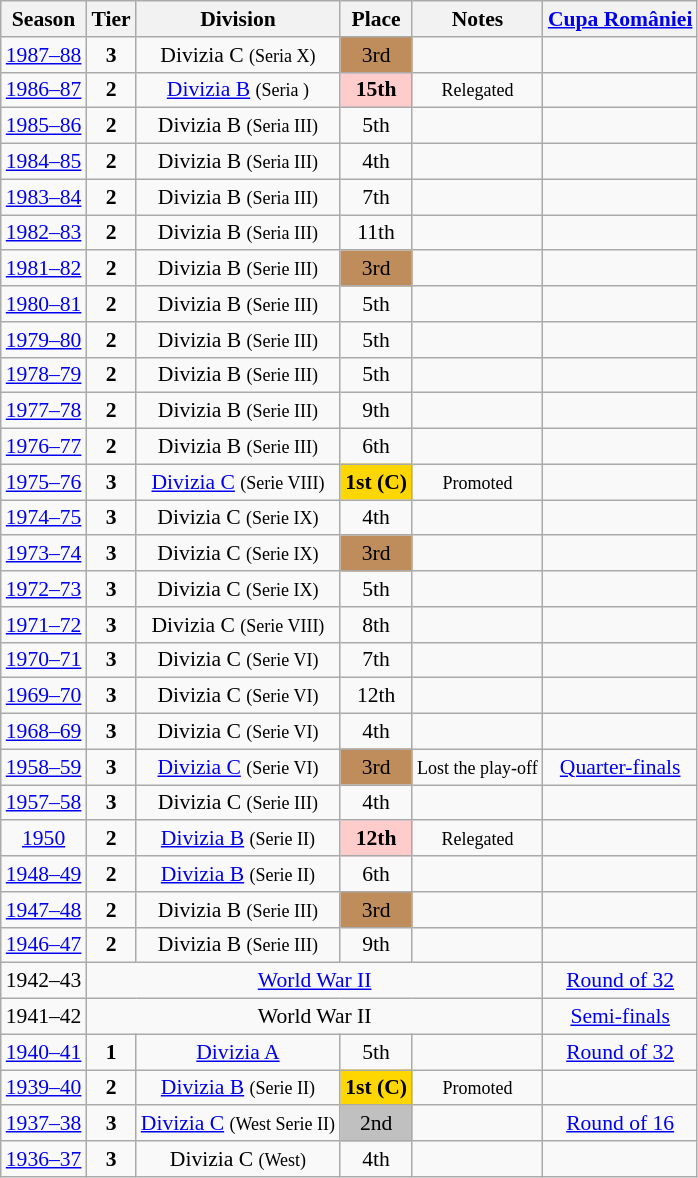<table class="wikitable" style="text-align:center; font-size:90%">
<tr>
<th>Season</th>
<th>Tier</th>
<th>Division</th>
<th>Place</th>
<th>Notes</th>
<th><a href='#'>Cupa României</a></th>
</tr>
<tr>
<td><a href='#'>1987–88</a></td>
<td><strong>3</strong></td>
<td>Divizia C <small>(Seria X)</small></td>
<td align=center bgcolor=#BF8D5B>3rd</td>
<td></td>
<td></td>
</tr>
<tr>
<td><a href='#'>1986–87</a></td>
<td><strong>2</strong></td>
<td><a href='#'>Divizia B</a> <small>(Seria )</small></td>
<td align=center bgcolor=#FFCCCC><strong>15th</strong></td>
<td><small>Relegated</small></td>
<td></td>
</tr>
<tr>
<td><a href='#'>1985–86</a></td>
<td><strong>2</strong></td>
<td>Divizia B <small>(Seria III)</small></td>
<td>5th</td>
<td></td>
<td></td>
</tr>
<tr>
<td><a href='#'>1984–85</a></td>
<td><strong>2</strong></td>
<td>Divizia B <small>(Seria III)</small></td>
<td>4th</td>
<td></td>
<td></td>
</tr>
<tr>
<td><a href='#'>1983–84</a></td>
<td><strong>2</strong></td>
<td>Divizia B <small>(Seria III)</small></td>
<td>7th</td>
<td></td>
<td></td>
</tr>
<tr>
<td><a href='#'>1982–83</a></td>
<td><strong>2</strong></td>
<td>Divizia B <small>(Seria III)</small></td>
<td>11th</td>
<td></td>
<td></td>
</tr>
<tr>
<td><a href='#'>1981–82</a></td>
<td><strong>2</strong></td>
<td>Divizia B <small>(Serie III)</small></td>
<td align=center bgcolor=#BF8D5B>3rd</td>
<td></td>
<td></td>
</tr>
<tr>
<td><a href='#'>1980–81</a></td>
<td><strong>2</strong></td>
<td>Divizia B <small>(Serie III)</small></td>
<td>5th</td>
<td></td>
<td></td>
</tr>
<tr>
<td><a href='#'>1979–80</a></td>
<td><strong>2</strong></td>
<td>Divizia B <small>(Serie III)</small></td>
<td>5th</td>
<td></td>
<td></td>
</tr>
<tr>
<td><a href='#'>1978–79</a></td>
<td><strong>2</strong></td>
<td>Divizia B <small>(Serie III)</small></td>
<td>5th</td>
<td></td>
<td></td>
</tr>
<tr>
<td><a href='#'>1977–78</a></td>
<td><strong>2</strong></td>
<td>Divizia B <small>(Serie III)</small></td>
<td>9th</td>
<td></td>
<td></td>
</tr>
<tr>
<td><a href='#'>1976–77</a></td>
<td><strong>2</strong></td>
<td>Divizia B <small>(Serie III)</small></td>
<td>6th</td>
<td></td>
<td></td>
</tr>
<tr>
<td><a href='#'>1975–76</a></td>
<td><strong>3</strong></td>
<td><a href='#'>Divizia C</a> <small>(Serie VIII)</small></td>
<td align=center bgcolor=gold><strong>1st (C)</strong></td>
<td><small>Promoted</small></td>
<td></td>
</tr>
<tr>
<td><a href='#'>1974–75</a></td>
<td><strong>3</strong></td>
<td>Divizia C <small>(Serie IX)</small></td>
<td>4th</td>
<td></td>
<td></td>
</tr>
<tr>
<td><a href='#'>1973–74</a></td>
<td><strong>3</strong></td>
<td>Divizia C <small>(Serie IX)</small></td>
<td align=center bgcolor=#BF8D5B>3rd</td>
<td></td>
<td></td>
</tr>
<tr>
<td><a href='#'>1972–73</a></td>
<td><strong>3</strong></td>
<td>Divizia C <small>(Serie IX)</small></td>
<td>5th</td>
<td></td>
<td></td>
</tr>
<tr>
<td><a href='#'>1971–72</a></td>
<td><strong>3</strong></td>
<td>Divizia C <small>(Serie VIII)</small></td>
<td>8th</td>
<td></td>
<td></td>
</tr>
<tr>
<td><a href='#'>1970–71</a></td>
<td><strong>3</strong></td>
<td>Divizia C <small>(Serie VI)</small></td>
<td>7th</td>
<td></td>
<td></td>
</tr>
<tr>
<td><a href='#'>1969–70</a></td>
<td><strong>3</strong></td>
<td>Divizia C <small>(Serie VI)</small></td>
<td>12th</td>
<td></td>
<td></td>
</tr>
<tr>
<td><a href='#'>1968–69</a></td>
<td><strong>3</strong></td>
<td>Divizia C <small>(Serie VI)</small></td>
<td>4th</td>
<td></td>
</tr>
<tr>
<td><a href='#'>1958–59</a></td>
<td><strong>3</strong></td>
<td><a href='#'>Divizia C</a> <small>(Serie VI)</small></td>
<td align=center bgcolor=#BF8D5B>3rd</td>
<td><small>Lost the play-off</small></td>
<td><a href='#'>Quarter-finals</a></td>
</tr>
<tr>
<td><a href='#'>1957–58</a></td>
<td><strong>3</strong></td>
<td>Divizia C <small>(Serie III)</small></td>
<td>4th</td>
<td></td>
<td></td>
</tr>
<tr>
<td><a href='#'>1950</a></td>
<td><strong>2</strong></td>
<td><a href='#'>Divizia B</a> <small>(Serie II)</small></td>
<td align=center bgcolor=#FFCCCC><strong>12th</strong></td>
<td><small>Relegated</small></td>
<td></td>
</tr>
<tr>
<td><a href='#'>1948–49</a></td>
<td><strong>2</strong></td>
<td><a href='#'>Divizia B</a> <small>(Serie II)</small></td>
<td>6th</td>
<td></td>
<td></td>
</tr>
<tr>
<td><a href='#'>1947–48</a></td>
<td><strong>2</strong></td>
<td>Divizia B <small>(Serie III)</small></td>
<td align=center bgcolor=#BF8D5B>3rd</td>
<td></td>
<td></td>
</tr>
<tr>
<td><a href='#'>1946–47</a></td>
<td><strong>2</strong></td>
<td>Divizia B <small>(Serie III)</small></td>
<td>9th</td>
<td></td>
<td></td>
</tr>
<tr>
<td>1942–43</td>
<td align=center colspan=4><a href='#'>World War II</a></td>
<td><a href='#'>Round of 32</a></td>
</tr>
<tr>
<td>1941–42</td>
<td align=center colspan=4>World War II</td>
<td><a href='#'>Semi-finals</a></td>
</tr>
<tr>
<td><a href='#'>1940–41</a></td>
<td><strong>1</strong></td>
<td><a href='#'>Divizia A</a></td>
<td>5th</td>
<td></td>
<td><a href='#'>Round of 32</a></td>
</tr>
<tr>
<td><a href='#'>1939–40</a></td>
<td><strong>2</strong></td>
<td><a href='#'>Divizia B</a> <small>(Serie II)</small></td>
<td align=center bgcolor=gold><strong>1st (C)</strong></td>
<td><small>Promoted</small></td>
<td></td>
</tr>
<tr>
<td><a href='#'>1937–38</a></td>
<td><strong>3</strong></td>
<td><a href='#'>Divizia C</a> <small>(West Serie II)</small></td>
<td align=center bgcolor=silver>2nd</td>
<td></td>
<td><a href='#'>Round of 16</a></td>
</tr>
<tr>
<td><a href='#'>1936–37</a></td>
<td><strong>3</strong></td>
<td>Divizia C <small>(West)</small></td>
<td>4th</td>
<td></td>
<td></td>
</tr>
</table>
